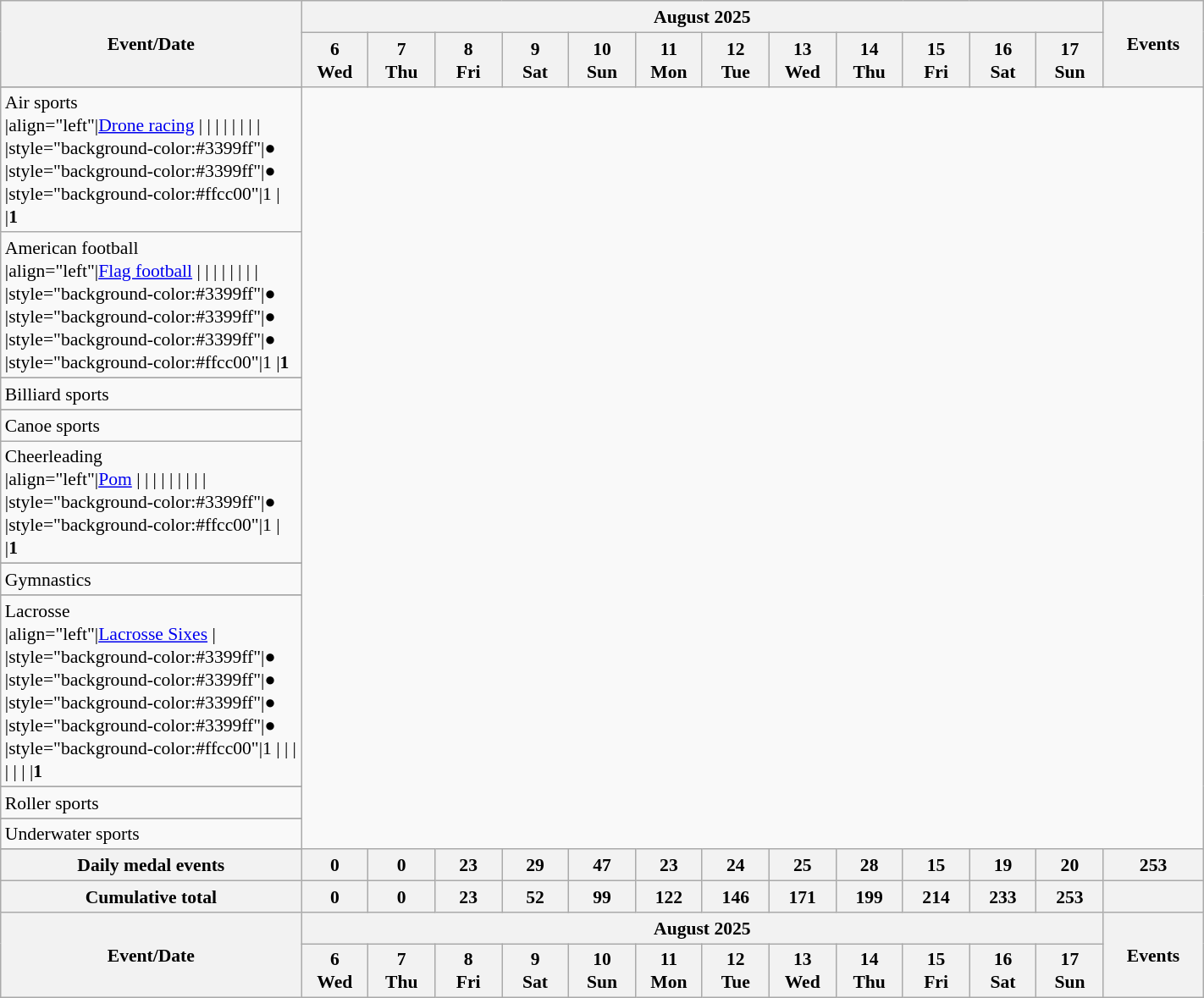<table class="wikitable" style="font-size:90%; line-height:1.25em; margin:0.5em auto; text-align:center; width:75%">
<tr>
<th style=width:18%; colspan=2 rowspan=2>Event/Date</th>
<th colspan=12>August 2025</th>
<th style=width:6%; rowspan=2>Events</th>
</tr>
<tr>
<th style=width:4%;>6<br>Wed</th>
<th style=width:4%;>7<br>Thu</th>
<th style=width:4%;>8<br>Fri</th>
<th style=width:4%;>9<br>Sat</th>
<th style=width:4%;>10<br>Sun</th>
<th style=width:4%;>11<br>Mon</th>
<th style=width:4%;>12<br>Tue</th>
<th style=width:4%;>13<br>Wed</th>
<th style=width:4%;>14<br>Thu</th>
<th style=width:4%;>15<br>Fri</th>
<th style=width:4%;>16<br>Sat</th>
<th style=width:4%;>17<br>Sun</th>
</tr>
<tr>
</tr>
<tr>
<td align="left">Air sports<br>|align="left"|<a href='#'>Drone racing</a> 
|
|
|
|
|
|
|
|
|style="background-color:#3399ff"|●
|style="background-color:#3399ff"|●
|style="background-color:#ffcc00"|1
|
|<strong>1</strong></td>
</tr>
<tr>
<td align="left">American football<br>|align="left"|<a href='#'>Flag football</a> 
|
|
|
|
|
|
|
|
|style="background-color:#3399ff"|●
|style="background-color:#3399ff"|●
|style="background-color:#3399ff"|●
|style="background-color:#ffcc00"|1
|<strong>1</strong></td>
</tr>
<tr>
</tr>
<tr>
</tr>
<tr style="text-align:center;">
<td align=left rowspan=4>Billiard sports</td>
</tr>
<tr>
</tr>
<tr>
</tr>
<tr>
</tr>
<tr>
</tr>
<tr style="text-align:center;">
<td align=left rowspan=4>Canoe sports</td>
</tr>
<tr>
</tr>
<tr>
</tr>
<tr>
</tr>
<tr>
<td align="left">Cheerleading<br>|align="left"|<a href='#'>Pom</a> 
| 
|
|
|
|
|
|
|
|
|style="background-color:#3399ff"|●
|style="background-color:#ffcc00"|1
|
|<strong>1</strong></td>
</tr>
<tr>
</tr>
<tr>
</tr>
<tr>
</tr>
<tr>
</tr>
<tr style="text-align:center;">
<td align=left rowspan=5>Gymnastics</td>
</tr>
<tr>
</tr>
<tr>
</tr>
<tr>
</tr>
<tr>
</tr>
<tr>
</tr>
<tr>
</tr>
<tr>
</tr>
<tr>
</tr>
<tr>
</tr>
<tr>
<td align="left">Lacrosse<br>|align="left"|<a href='#'>Lacrosse Sixes</a> 
|
|style="background-color:#3399ff"|●
|style="background-color:#3399ff"|●
|style="background-color:#3399ff"|●
|style="background-color:#3399ff"|●
|style="background-color:#ffcc00"|1
|
|
|
|
|
|
|<strong>1</strong></td>
</tr>
<tr>
</tr>
<tr>
</tr>
<tr>
</tr>
<tr>
</tr>
<tr>
</tr>
<tr>
</tr>
<tr style="text-align:center;">
<td align=left rowspan=5>Roller sports</td>
</tr>
<tr>
</tr>
<tr>
</tr>
<tr>
</tr>
<tr>
</tr>
<tr>
</tr>
<tr>
</tr>
<tr>
</tr>
<tr>
</tr>
<tr>
</tr>
<tr style="text-align:center;">
<td align=left rowspan=3>Underwater sports</td>
</tr>
<tr>
</tr>
<tr>
</tr>
<tr>
</tr>
<tr>
</tr>
<tr>
<th colspan=2>Daily medal events</th>
<th>0</th>
<th>0</th>
<th>23</th>
<th>29</th>
<th>47</th>
<th>23</th>
<th>24</th>
<th>25</th>
<th>28</th>
<th>15</th>
<th>19</th>
<th>20</th>
<th>253</th>
</tr>
<tr>
<th colspan=2>Cumulative total</th>
<th>0</th>
<th>0</th>
<th>23</th>
<th>52</th>
<th>99</th>
<th>122</th>
<th>146</th>
<th>171</th>
<th>199</th>
<th>214</th>
<th>233</th>
<th>253</th>
<th></th>
</tr>
<tr>
<th style=width:18%; colspan=2 rowspan=2>Event/Date</th>
<th colspan=12>August 2025</th>
<th style=width:6%; rowspan=2>Events</th>
</tr>
<tr>
<th style=width:4%;>6<br>Wed</th>
<th style=width:4%;>7<br>Thu</th>
<th style=width:4%;>8<br>Fri</th>
<th style=width:4%;>9<br>Sat</th>
<th style=width:4%;>10<br>Sun</th>
<th style=width:4%;>11<br>Mon</th>
<th style=width:4%;>12<br>Tue</th>
<th style=width:4%;>13<br>Wed</th>
<th style=width:4%;>14<br>Thu</th>
<th style=width:4%;>15<br>Fri</th>
<th style=width:4%;>16<br>Sat</th>
<th style=width:4%;>17<br>Sun</th>
</tr>
</table>
